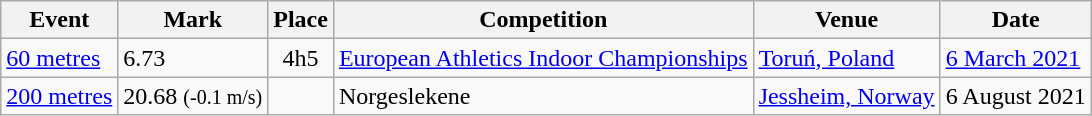<table class="wikitable">
<tr>
<th>Event</th>
<th>Mark</th>
<th>Place</th>
<th>Competition</th>
<th>Venue</th>
<th>Date</th>
</tr>
<tr>
<td><a href='#'>60 metres</a></td>
<td>6.73</td>
<td align=center>4h5</td>
<td><a href='#'>European Athletics Indoor Championships</a></td>
<td><a href='#'>Toruń, Poland</a></td>
<td><a href='#'>6 March 2021</a></td>
</tr>
<tr>
<td><a href='#'>200 metres</a></td>
<td>20.68 <small>(-0.1 m/s)</small></td>
<td align=center></td>
<td>Norgeslekene</td>
<td><a href='#'>Jessheim, Norway</a></td>
<td>6 August 2021</td>
</tr>
</table>
